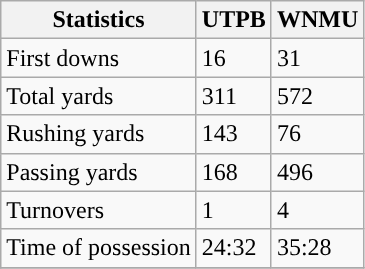<table class="wikitable" style="float: left;">
<tr>
<th>Statistics</th>
<th>UTPB</th>
<th>WNMU</th>
</tr>
<tr>
<td>First downs</td>
<td>16</td>
<td>31</td>
</tr>
<tr>
<td>Total yards</td>
<td>311</td>
<td>572</td>
</tr>
<tr>
<td>Rushing yards</td>
<td>143</td>
<td>76</td>
</tr>
<tr>
<td>Passing yards</td>
<td>168</td>
<td>496</td>
</tr>
<tr>
<td>Turnovers</td>
<td>1</td>
<td>4</td>
</tr>
<tr>
<td>Time of possession</td>
<td>24:32</td>
<td>35:28</td>
</tr>
<tr>
</tr>
</table>
